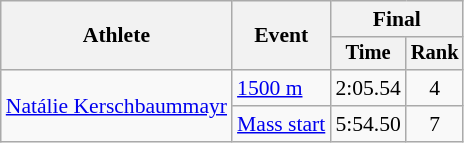<table class="wikitable" style="font-size:90%">
<tr>
<th rowspan=2>Athlete</th>
<th rowspan=2>Event</th>
<th colspan=2>Final</th>
</tr>
<tr style="font-size:95%">
<th>Time</th>
<th>Rank</th>
</tr>
<tr align=center>
<td align=left rowspan=2><a href='#'>Natálie Kerschbaummayr</a></td>
<td align=left><a href='#'>1500 m</a></td>
<td>2:05.54</td>
<td>4</td>
</tr>
<tr align=center>
<td align=left><a href='#'>Mass start</a></td>
<td>5:54.50</td>
<td>7</td>
</tr>
</table>
